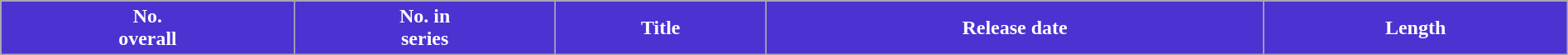<table class="wikitable plainrowheaders" style="width:100%;">
<tr style="color:white">
<th style="background: #4C32D1;">No.<br>overall</th>
<th style="background: #4C32D1;">No. in<br>series</th>
<th style="background: #4C32D1;">Title</th>
<th style="background: #4C32D1;">Release date</th>
<th style="background: #4C32D1;">Length<br>




</th>
</tr>
</table>
